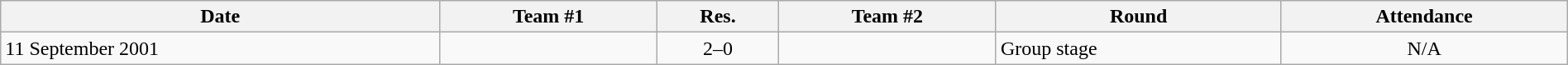<table class="wikitable" style="text-align:left; width:100%;">
<tr>
<th>Date</th>
<th>Team #1</th>
<th>Res.</th>
<th>Team #2</th>
<th>Round</th>
<th>Attendance</th>
</tr>
<tr>
<td>11 September 2001</td>
<td><strong></strong></td>
<td style="text-align:center;">2–0</td>
<td></td>
<td>Group stage</td>
<td style="text-align:center;">N/A</td>
</tr>
</table>
